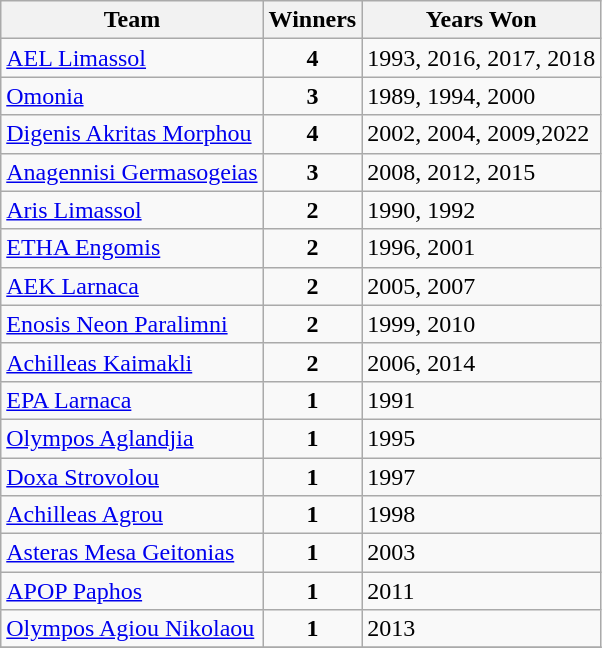<table class="wikitable">
<tr>
<th>Team</th>
<th>Winners</th>
<th>Years Won</th>
</tr>
<tr>
<td><a href='#'>AEL Limassol</a></td>
<td align="center"><strong>4</strong></td>
<td>1993, 2016, 2017, 2018</td>
</tr>
<tr>
<td><a href='#'>Omonia</a></td>
<td align="center"><strong>3</strong></td>
<td>1989, 1994, 2000</td>
</tr>
<tr>
<td><a href='#'>Digenis Akritas Morphou</a></td>
<td align="center"><strong>4</strong></td>
<td>2002, 2004, 2009,2022</td>
</tr>
<tr>
<td><a href='#'>Anagennisi Germasogeias</a></td>
<td align="center"><strong>3</strong></td>
<td>2008, 2012, 2015</td>
</tr>
<tr>
<td><a href='#'>Aris Limassol</a></td>
<td align="center"><strong>2</strong></td>
<td>1990, 1992</td>
</tr>
<tr>
<td><a href='#'>ETHA Engomis</a></td>
<td align="center"><strong>2</strong></td>
<td>1996, 2001</td>
</tr>
<tr>
<td><a href='#'>AEK Larnaca</a></td>
<td align="center"><strong>2</strong></td>
<td>2005, 2007</td>
</tr>
<tr>
<td><a href='#'>Enosis Neon Paralimni</a></td>
<td align="center"><strong>2</strong></td>
<td>1999, 2010</td>
</tr>
<tr>
<td><a href='#'>Achilleas Kaimakli</a></td>
<td align="center"><strong>2</strong></td>
<td>2006, 2014</td>
</tr>
<tr>
<td><a href='#'>EPA Larnaca</a></td>
<td align="center"><strong>1</strong></td>
<td>1991</td>
</tr>
<tr>
<td><a href='#'>Olympos Aglandjia</a></td>
<td align="center"><strong>1</strong></td>
<td>1995</td>
</tr>
<tr>
<td><a href='#'>Doxa Strovolou</a></td>
<td align="center"><strong>1</strong></td>
<td>1997</td>
</tr>
<tr>
<td><a href='#'>Achilleas Agrou</a></td>
<td align="center"><strong>1</strong></td>
<td>1998</td>
</tr>
<tr>
<td><a href='#'>Asteras Mesa Geitonias</a></td>
<td align="center"><strong>1</strong></td>
<td>2003</td>
</tr>
<tr>
<td><a href='#'>APOP Paphos</a></td>
<td align="center"><strong>1</strong></td>
<td>2011</td>
</tr>
<tr>
<td><a href='#'>Olympos Agiou Nikolaou</a></td>
<td align="center"><strong>1</strong></td>
<td>2013</td>
</tr>
<tr>
</tr>
</table>
